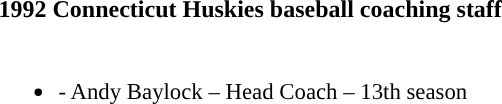<table class="toccolours">
<tr>
<th colspan=9>1992 Connecticut Huskies baseball coaching staff</th>
</tr>
<tr>
<td style="text-align: left; font-size: 95%;" valign="top"><br><ul><li>- Andy Baylock – Head Coach – 13th season</li></ul></td>
</tr>
</table>
